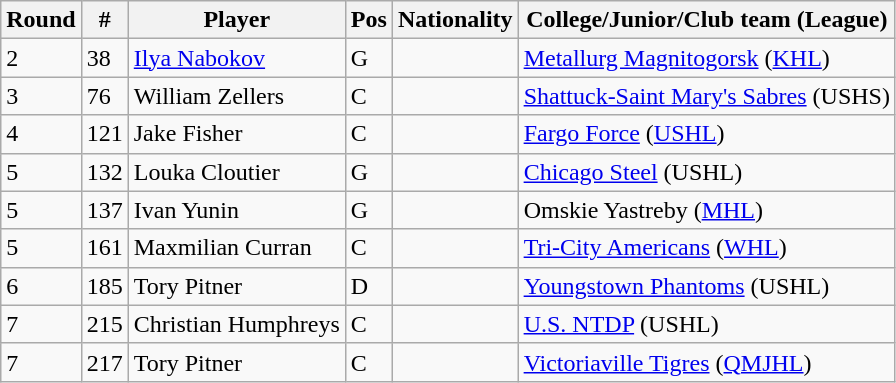<table class="wikitable">
<tr>
<th>Round</th>
<th>#</th>
<th>Player</th>
<th>Pos</th>
<th>Nationality</th>
<th>College/Junior/Club team (League)</th>
</tr>
<tr>
<td>2</td>
<td>38</td>
<td><a href='#'>Ilya Nabokov</a></td>
<td>G</td>
<td></td>
<td><a href='#'>Metallurg Magnitogorsk</a> (<a href='#'>KHL</a>)</td>
</tr>
<tr>
<td>3</td>
<td>76</td>
<td>William Zellers</td>
<td>C</td>
<td></td>
<td><a href='#'>Shattuck-Saint Mary's Sabres</a> (USHS)</td>
</tr>
<tr>
<td>4</td>
<td>121</td>
<td>Jake Fisher</td>
<td>C</td>
<td></td>
<td><a href='#'>Fargo Force</a> (<a href='#'>USHL</a>)</td>
</tr>
<tr>
<td>5</td>
<td>132</td>
<td>Louka Cloutier</td>
<td>G</td>
<td></td>
<td><a href='#'>Chicago Steel</a> (USHL)</td>
</tr>
<tr>
<td>5</td>
<td>137</td>
<td>Ivan Yunin</td>
<td>G</td>
<td></td>
<td>Omskie Yastreby (<a href='#'>MHL</a>)</td>
</tr>
<tr>
<td>5</td>
<td>161</td>
<td>Maxmilian Curran</td>
<td>C</td>
<td></td>
<td><a href='#'>Tri-City Americans</a> (<a href='#'>WHL</a>)</td>
</tr>
<tr>
<td>6</td>
<td>185</td>
<td>Tory Pitner</td>
<td>D</td>
<td></td>
<td><a href='#'>Youngstown Phantoms</a> (USHL)</td>
</tr>
<tr>
<td>7</td>
<td>215</td>
<td>Christian Humphreys</td>
<td>C</td>
<td></td>
<td><a href='#'>U.S. NTDP</a> (USHL)</td>
</tr>
<tr>
<td>7</td>
<td>217</td>
<td>Tory Pitner</td>
<td>C</td>
<td></td>
<td><a href='#'>Victoriaville Tigres</a> (<a href='#'>QMJHL</a>)</td>
</tr>
</table>
